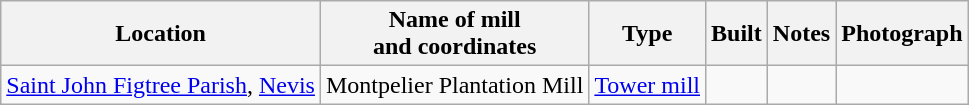<table class="wikitable">
<tr>
<th>Location</th>
<th>Name of mill<br>and coordinates</th>
<th>Type</th>
<th>Built</th>
<th>Notes</th>
<th>Photograph</th>
</tr>
<tr>
<td><a href='#'>Saint John Figtree Parish</a>, <a href='#'>Nevis</a></td>
<td>Montpelier Plantation Mill</td>
<td><a href='#'>Tower mill</a></td>
<td></td>
<td></td>
<td></td>
</tr>
</table>
